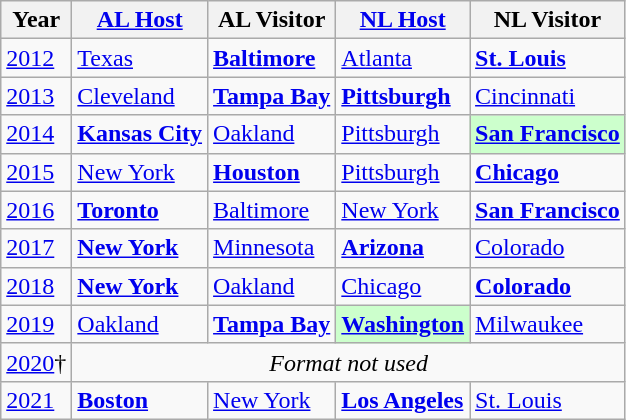<table class="wikitable sortable">
<tr>
<th>Year</th>
<th><a href='#'>AL Host</a></th>
<th>AL Visitor</th>
<th><a href='#'>NL Host</a></th>
<th>NL Visitor</th>
</tr>
<tr>
<td><a href='#'>2012</a></td>
<td><a href='#'>Texas</a></td>
<td><strong><a href='#'>Baltimore</a></strong></td>
<td><a href='#'>Atlanta</a></td>
<td><strong><a href='#'>St. Louis</a></strong></td>
</tr>
<tr>
<td><a href='#'>2013</a></td>
<td><a href='#'>Cleveland</a></td>
<td><strong><a href='#'>Tampa Bay</a></strong></td>
<td><strong><a href='#'>Pittsburgh</a></strong></td>
<td><a href='#'>Cincinnati</a></td>
</tr>
<tr>
<td><a href='#'>2014</a></td>
<td><strong><a href='#'>Kansas City</a></strong></td>
<td><a href='#'>Oakland</a></td>
<td><a href='#'>Pittsburgh</a></td>
<td bgcolor="#ccffcc"><strong><a href='#'>San Francisco</a></strong></td>
</tr>
<tr>
<td><a href='#'>2015</a></td>
<td><a href='#'>New York</a></td>
<td><strong><a href='#'>Houston</a></strong></td>
<td><a href='#'>Pittsburgh</a></td>
<td><strong><a href='#'>Chicago</a></strong></td>
</tr>
<tr>
<td><a href='#'>2016</a></td>
<td><strong><a href='#'>Toronto</a></strong></td>
<td><a href='#'>Baltimore</a></td>
<td><a href='#'>New York</a></td>
<td><a href='#'><strong>San Francisco</strong></a></td>
</tr>
<tr>
<td><a href='#'>2017</a></td>
<td><strong><a href='#'>New York</a></strong></td>
<td><a href='#'>Minnesota</a></td>
<td><strong><a href='#'>Arizona</a></strong></td>
<td><a href='#'>Colorado</a></td>
</tr>
<tr>
<td><a href='#'>2018</a></td>
<td><strong><a href='#'>New York</a></strong></td>
<td><a href='#'>Oakland</a></td>
<td><a href='#'>Chicago</a></td>
<td><strong><a href='#'>Colorado</a></strong></td>
</tr>
<tr>
<td><a href='#'>2019</a></td>
<td><a href='#'>Oakland</a></td>
<td><strong><a href='#'>Tampa Bay</a></strong></td>
<td bgcolor="#ccffcc"><strong><a href='#'>Washington</a></strong></td>
<td><a href='#'>Milwaukee</a></td>
</tr>
<tr>
<td><a href='#'>2020</a>†</td>
<td colspan="4" align=center><em>Format not used</em></td>
</tr>
<tr>
<td><a href='#'>2021</a></td>
<td><strong><a href='#'>Boston</a></strong></td>
<td><a href='#'>New York</a></td>
<td><strong><a href='#'>Los Angeles</a></strong></td>
<td><a href='#'>St. Louis</a></td>
</tr>
</table>
